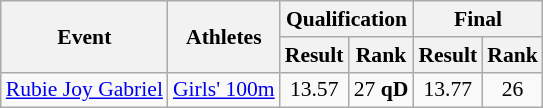<table class="wikitable" border="1" style="font-size:90%">
<tr>
<th rowspan=2>Event</th>
<th rowspan=2>Athletes</th>
<th colspan=2>Qualification</th>
<th colspan=2>Final</th>
</tr>
<tr>
<th>Result</th>
<th>Rank</th>
<th>Result</th>
<th>Rank</th>
</tr>
<tr>
<td><a href='#'>Rubie Joy Gabriel</a></td>
<td><a href='#'>Girls' 100m</a></td>
<td align=center>13.57</td>
<td align=center>27 <strong>qD</strong></td>
<td align=center>13.77</td>
<td align=center>26</td>
</tr>
</table>
